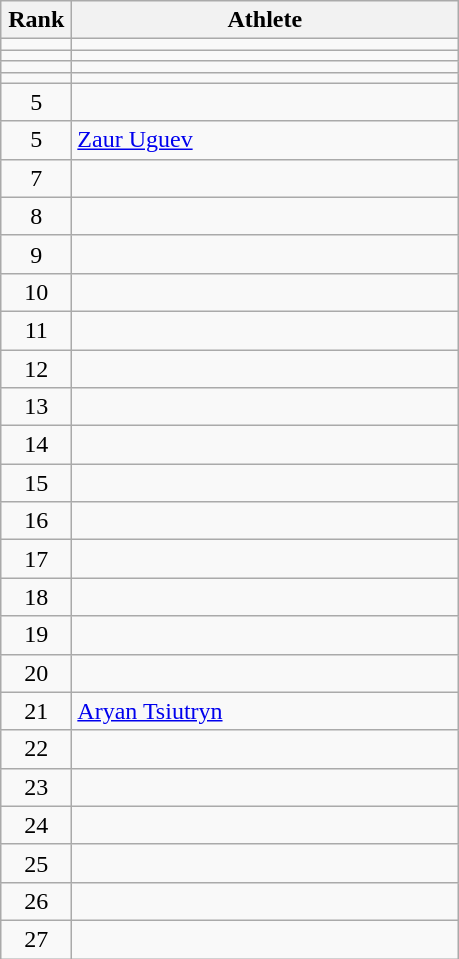<table class="wikitable" style="text-align: center;">
<tr>
<th width=40>Rank</th>
<th width=250>Athlete</th>
</tr>
<tr>
<td></td>
<td align="left"></td>
</tr>
<tr>
<td></td>
<td align="left"></td>
</tr>
<tr>
<td></td>
<td align="left"></td>
</tr>
<tr>
<td></td>
<td align="left"></td>
</tr>
<tr>
<td>5</td>
<td align="left"></td>
</tr>
<tr>
<td>5</td>
<td align="left"> <a href='#'>Zaur Uguev</a> </td>
</tr>
<tr>
<td>7</td>
<td align="left"></td>
</tr>
<tr>
<td>8</td>
<td align="left"></td>
</tr>
<tr>
<td>9</td>
<td align="left"></td>
</tr>
<tr>
<td>10</td>
<td align="left"></td>
</tr>
<tr>
<td>11</td>
<td align="left"></td>
</tr>
<tr>
<td>12</td>
<td align="left"></td>
</tr>
<tr>
<td>13</td>
<td align="left"></td>
</tr>
<tr>
<td>14</td>
<td align="left"></td>
</tr>
<tr>
<td>15</td>
<td align="left"></td>
</tr>
<tr>
<td>16</td>
<td align="left"></td>
</tr>
<tr>
<td>17</td>
<td align="left"></td>
</tr>
<tr>
<td>18</td>
<td align="left"></td>
</tr>
<tr>
<td>19</td>
<td align="left"></td>
</tr>
<tr>
<td>20</td>
<td align="left"></td>
</tr>
<tr>
<td>21</td>
<td align="left"> <a href='#'>Aryan Tsiutryn</a> </td>
</tr>
<tr>
<td>22</td>
<td align="left"></td>
</tr>
<tr>
<td>23</td>
<td align="left"></td>
</tr>
<tr>
<td>24</td>
<td align="left"></td>
</tr>
<tr>
<td>25</td>
<td align="left"></td>
</tr>
<tr>
<td>26</td>
<td align="left"></td>
</tr>
<tr>
<td>27</td>
<td align="left"></td>
</tr>
</table>
